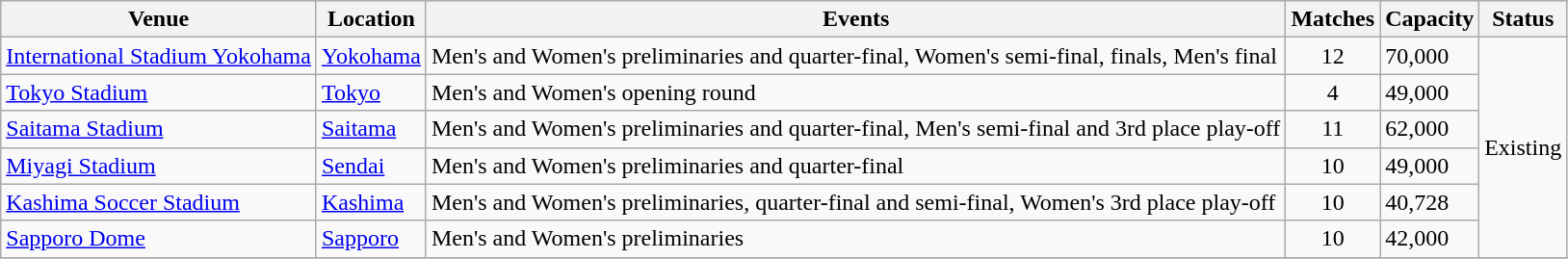<table class="wikitable sortable">
<tr>
<th scope="col">Venue</th>
<th scope="col">Location</th>
<th scope="col">Events</th>
<th scope="col">Matches</th>
<th scope="col">Capacity</th>
<th scope="col">Status</th>
</tr>
<tr>
<td><a href='#'>International Stadium Yokohama</a></td>
<td><a href='#'>Yokohama</a></td>
<td>Men's and Women's preliminaries and quarter-final, Women's semi-final, finals, Men's final </td>
<td align="center">12</td>
<td>70,000</td>
<td rowspan="6">Existing</td>
</tr>
<tr>
<td><a href='#'>Tokyo Stadium</a></td>
<td><a href='#'>Tokyo</a></td>
<td>Men's and Women's opening round</td>
<td align="center">4</td>
<td>49,000</td>
</tr>
<tr>
<td><a href='#'>Saitama Stadium</a></td>
<td><a href='#'>Saitama</a></td>
<td>Men's and Women's preliminaries and quarter-final, Men's semi-final and 3rd place play-off</td>
<td align="center">11</td>
<td>62,000</td>
</tr>
<tr>
<td><a href='#'>Miyagi Stadium</a></td>
<td><a href='#'>Sendai</a></td>
<td>Men's and Women's preliminaries and quarter-final</td>
<td align="center">10</td>
<td>49,000</td>
</tr>
<tr>
<td><a href='#'>Kashima Soccer Stadium</a></td>
<td><a href='#'>Kashima</a></td>
<td>Men's and Women's preliminaries, quarter-final and semi-final, Women's 3rd place play-off</td>
<td align="center">10</td>
<td>40,728</td>
</tr>
<tr>
<td><a href='#'>Sapporo Dome</a></td>
<td><a href='#'>Sapporo</a></td>
<td>Men's and Women's preliminaries</td>
<td align="center">10</td>
<td>42,000</td>
</tr>
<tr>
</tr>
</table>
